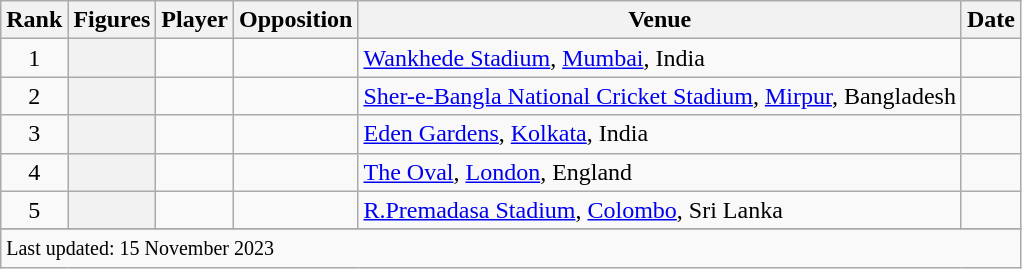<table class="wikitable sortable">
<tr>
<th scope=col>Rank</th>
<th scope=col>Figures</th>
<th scope=col>Player</th>
<th scope=col>Opposition</th>
<th scope=col>Venue</th>
<th scope=col>Date</th>
</tr>
<tr>
<td align=center>1</td>
<th scope=row style=text-align:center;></th>
<td></td>
<td></td>
<td><a href='#'>Wankhede Stadium</a>, <a href='#'>Mumbai</a>, India</td>
<td></td>
</tr>
<tr>
<td align=center>2</td>
<th scope=row style=text-align:center;></th>
<td></td>
<td></td>
<td><a href='#'>Sher-e-Bangla National Cricket Stadium</a>, <a href='#'>Mirpur</a>, Bangladesh</td>
<td></td>
</tr>
<tr>
<td align=center>3</td>
<th scope=row style=text-align:center;></th>
<td></td>
<td></td>
<td><a href='#'>Eden Gardens</a>, <a href='#'>Kolkata</a>, India</td>
<td></td>
</tr>
<tr>
<td align=center>4</td>
<th scope=row style=text-align:center;></th>
<td></td>
<td></td>
<td><a href='#'>The Oval</a>, <a href='#'>London</a>, England</td>
<td></td>
</tr>
<tr>
<td align=center>5</td>
<th scope=row style=text-align:center;></th>
<td></td>
<td></td>
<td><a href='#'>R.Premadasa Stadium</a>, <a href='#'>Colombo</a>, Sri Lanka</td>
<td></td>
</tr>
<tr>
</tr>
<tr class=sortbottom>
<td colspan=6><small>Last updated: 15 November 2023</small></td>
</tr>
</table>
